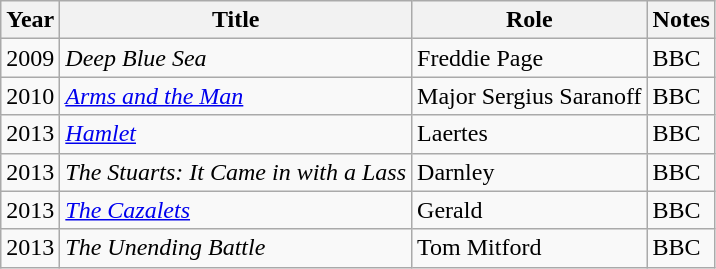<table class="wikitable sortable">
<tr>
<th>Year</th>
<th>Title</th>
<th>Role</th>
<th>Notes</th>
</tr>
<tr>
<td>2009</td>
<td><em>Deep Blue Sea</em></td>
<td>Freddie Page</td>
<td>BBC</td>
</tr>
<tr>
<td>2010</td>
<td><em><a href='#'>Arms and the Man</a></em></td>
<td>Major Sergius Saranoff</td>
<td>BBC</td>
</tr>
<tr>
<td>2013</td>
<td><em><a href='#'>Hamlet</a></em></td>
<td>Laertes</td>
<td>BBC</td>
</tr>
<tr>
<td>2013</td>
<td><em>The Stuarts: It Came in with a Lass</em></td>
<td>Darnley</td>
<td>BBC</td>
</tr>
<tr>
<td>2013</td>
<td><em><a href='#'>The Cazalets</a></em></td>
<td>Gerald</td>
<td>BBC</td>
</tr>
<tr>
<td>2013</td>
<td><em>The Unending Battle</em></td>
<td>Tom Mitford</td>
<td>BBC</td>
</tr>
</table>
